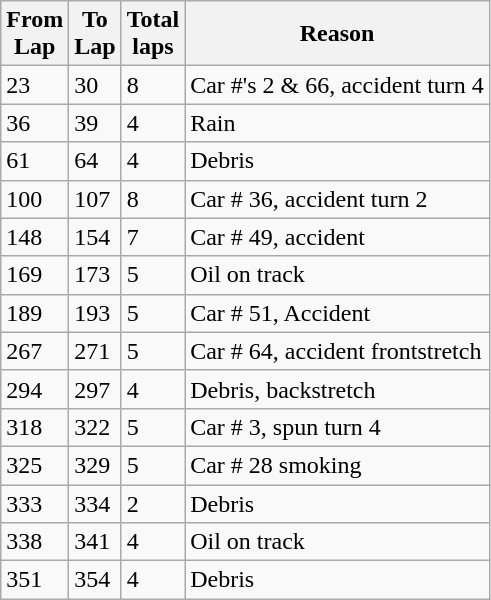<table class="wikitable">
<tr>
<th>From<br>Lap</th>
<th>To<br>Lap</th>
<th>Total<br>laps</th>
<th>Reason</th>
</tr>
<tr>
<td>23</td>
<td>30</td>
<td>8</td>
<td>Car #'s 2 & 66, accident turn 4</td>
</tr>
<tr>
<td>36</td>
<td>39</td>
<td>4</td>
<td>Rain</td>
</tr>
<tr>
<td>61</td>
<td>64</td>
<td>4</td>
<td>Debris</td>
</tr>
<tr>
<td>100</td>
<td>107</td>
<td>8</td>
<td>Car # 36, accident turn 2</td>
</tr>
<tr>
<td>148</td>
<td>154</td>
<td>7</td>
<td>Car # 49, accident</td>
</tr>
<tr>
<td>169</td>
<td>173</td>
<td>5</td>
<td>Oil on track</td>
</tr>
<tr>
<td>189</td>
<td>193</td>
<td>5</td>
<td>Car # 51, Accident</td>
</tr>
<tr>
<td>267</td>
<td>271</td>
<td>5</td>
<td>Car # 64, accident frontstretch</td>
</tr>
<tr>
<td>294</td>
<td>297</td>
<td>4</td>
<td>Debris, backstretch</td>
</tr>
<tr>
<td>318</td>
<td>322</td>
<td>5</td>
<td>Car # 3, spun turn 4</td>
</tr>
<tr>
<td>325</td>
<td>329</td>
<td>5</td>
<td>Car # 28 smoking</td>
</tr>
<tr>
<td>333</td>
<td>334</td>
<td>2</td>
<td>Debris</td>
</tr>
<tr>
<td>338</td>
<td>341</td>
<td>4</td>
<td>Oil on track</td>
</tr>
<tr>
<td>351</td>
<td>354</td>
<td>4</td>
<td>Debris</td>
</tr>
</table>
